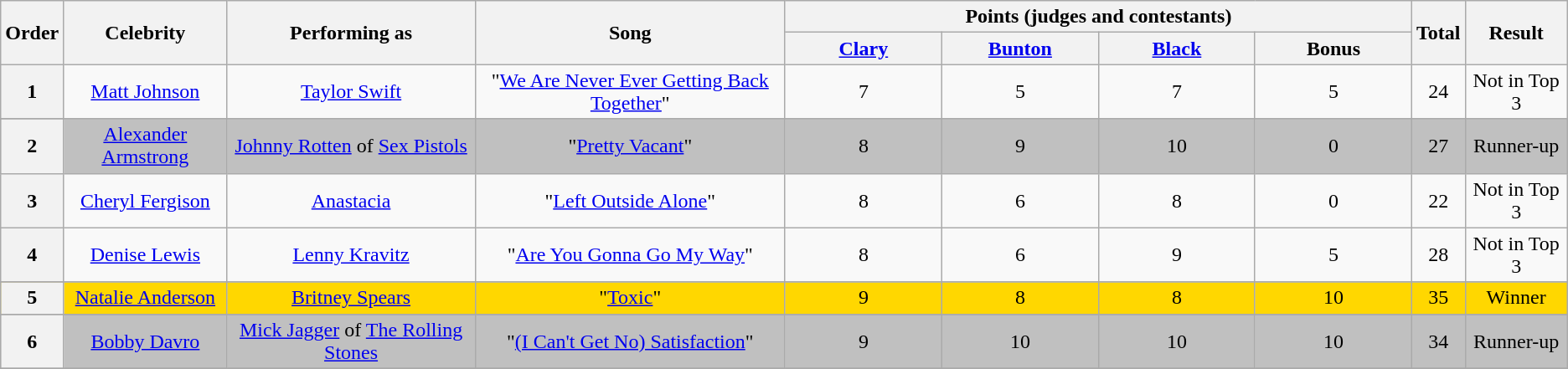<table class="wikitable plainrowheaders" style="text-align:center;">
<tr>
<th rowspan="2">Order</th>
<th rowspan="2">Celebrity</th>
<th rowspan="2">Performing as</th>
<th rowspan="2">Song</th>
<th colspan="4" style="width:40%;">Points (judges and contestants)</th>
<th rowspan="2">Total</th>
<th rowspan="2">Result</th>
</tr>
<tr>
<th style="width:10%;"><a href='#'>Clary</a></th>
<th style="width:10%;"><a href='#'>Bunton</a></th>
<th style="width:10%;"><a href='#'>Black</a></th>
<th style="width:10&;">Bonus</th>
</tr>
<tr>
<th scope="row">1</th>
<td><a href='#'>Matt Johnson</a></td>
<td><a href='#'>Taylor Swift</a></td>
<td>"<a href='#'>We Are Never Ever Getting Back Together</a>"</td>
<td>7</td>
<td>5</td>
<td>7</td>
<td>5</td>
<td>24</td>
<td>Not in Top 3</td>
</tr>
<tr>
</tr>
<tr bgcolor="silver">
<th scope="row">2</th>
<td><a href='#'>Alexander Armstrong</a></td>
<td><a href='#'>Johnny Rotten</a> of <a href='#'>Sex Pistols</a></td>
<td>"<a href='#'>Pretty Vacant</a>"</td>
<td>8</td>
<td>9</td>
<td>10</td>
<td>0</td>
<td>27</td>
<td>Runner-up</td>
</tr>
<tr>
<th scope="row">3</th>
<td><a href='#'>Cheryl Fergison</a></td>
<td><a href='#'>Anastacia</a></td>
<td>"<a href='#'>Left Outside Alone</a>"</td>
<td>8</td>
<td>6</td>
<td>8</td>
<td>0</td>
<td>22</td>
<td>Not in Top 3</td>
</tr>
<tr>
<th scope="row">4</th>
<td><a href='#'>Denise Lewis</a></td>
<td><a href='#'>Lenny Kravitz</a></td>
<td>"<a href='#'>Are You Gonna Go My Way</a>"</td>
<td>8</td>
<td>6</td>
<td>9</td>
<td>5</td>
<td>28</td>
<td>Not in Top 3</td>
</tr>
<tr>
</tr>
<tr bgcolor="gold">
<th scope="row">5</th>
<td><a href='#'>Natalie Anderson</a></td>
<td><a href='#'>Britney Spears</a></td>
<td>"<a href='#'>Toxic</a>"</td>
<td>9</td>
<td>8</td>
<td>8</td>
<td>10</td>
<td>35</td>
<td>Winner</td>
</tr>
<tr>
</tr>
<tr bgcolor="silver">
<th scope="row">6</th>
<td><a href='#'>Bobby Davro</a></td>
<td><a href='#'>Mick Jagger</a> of <a href='#'>The Rolling Stones</a></td>
<td>"<a href='#'>(I Can't Get No) Satisfaction</a>"</td>
<td>9</td>
<td>10</td>
<td>10</td>
<td>10</td>
<td>34</td>
<td>Runner-up</td>
</tr>
<tr>
</tr>
</table>
